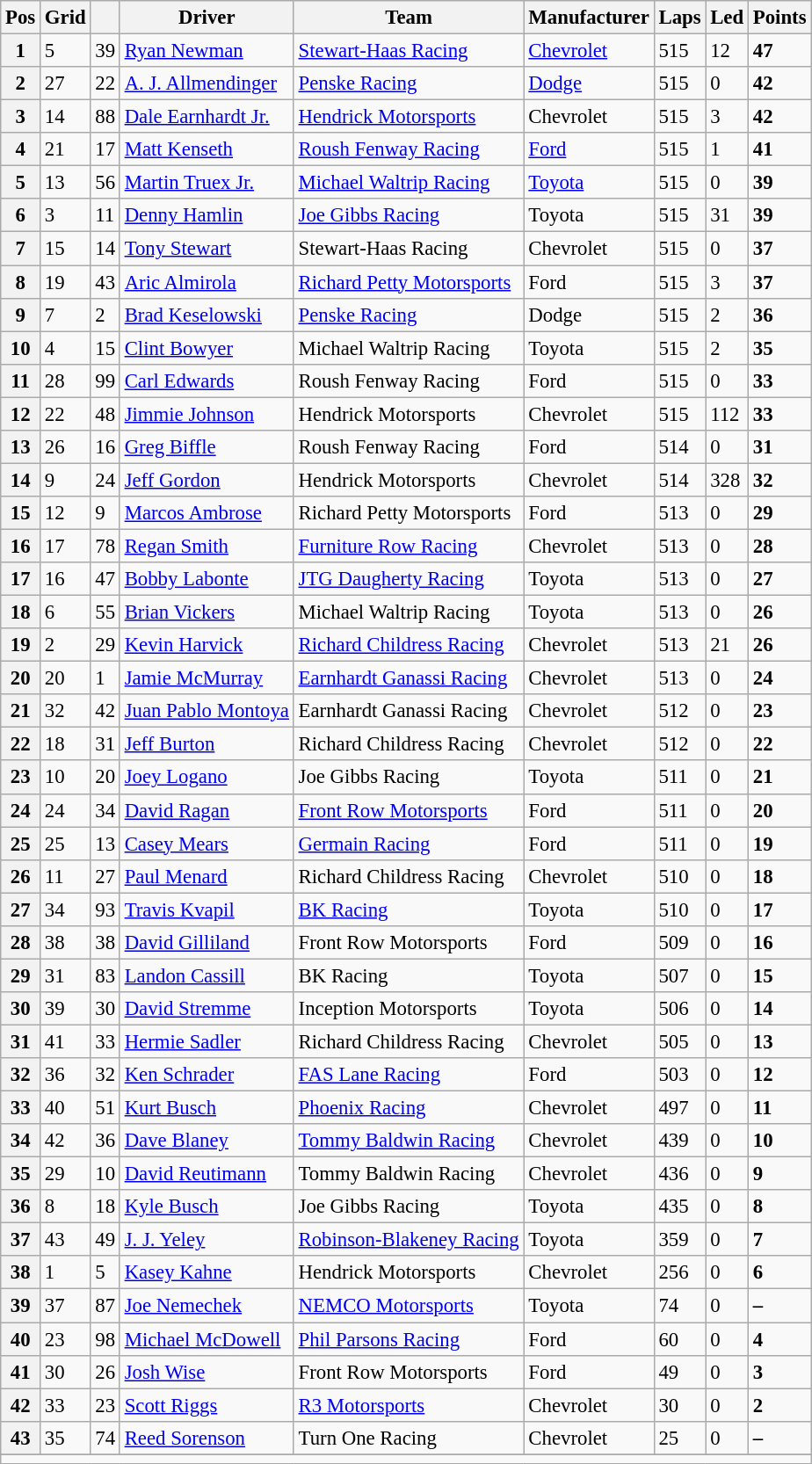<table class="wikitable" style="font-size:95%">
<tr>
<th>Pos</th>
<th>Grid</th>
<th></th>
<th>Driver</th>
<th>Team</th>
<th>Manufacturer</th>
<th>Laps</th>
<th>Led</th>
<th>Points</th>
</tr>
<tr>
<th>1</th>
<td>5</td>
<td>39</td>
<td><a href='#'>Ryan Newman</a></td>
<td><a href='#'>Stewart-Haas Racing</a></td>
<td><a href='#'>Chevrolet</a></td>
<td>515</td>
<td>12</td>
<td><strong>47</strong></td>
</tr>
<tr>
<th>2</th>
<td>27</td>
<td>22</td>
<td><a href='#'>A. J. Allmendinger</a></td>
<td><a href='#'>Penske Racing</a></td>
<td><a href='#'>Dodge</a></td>
<td>515</td>
<td>0</td>
<td><strong>42</strong></td>
</tr>
<tr>
<th>3</th>
<td>14</td>
<td>88</td>
<td><a href='#'>Dale Earnhardt Jr.</a></td>
<td><a href='#'>Hendrick Motorsports</a></td>
<td>Chevrolet</td>
<td>515</td>
<td>3</td>
<td><strong>42</strong></td>
</tr>
<tr>
<th>4</th>
<td>21</td>
<td>17</td>
<td><a href='#'>Matt Kenseth</a></td>
<td><a href='#'>Roush Fenway Racing</a></td>
<td><a href='#'>Ford</a></td>
<td>515</td>
<td>1</td>
<td><strong>41</strong></td>
</tr>
<tr>
<th>5</th>
<td>13</td>
<td>56</td>
<td><a href='#'>Martin Truex Jr.</a></td>
<td><a href='#'>Michael Waltrip Racing</a></td>
<td><a href='#'>Toyota</a></td>
<td>515</td>
<td>0</td>
<td><strong>39</strong></td>
</tr>
<tr>
<th>6</th>
<td>3</td>
<td>11</td>
<td><a href='#'>Denny Hamlin</a></td>
<td><a href='#'>Joe Gibbs Racing</a></td>
<td>Toyota</td>
<td>515</td>
<td>31</td>
<td><strong>39</strong></td>
</tr>
<tr>
<th>7</th>
<td>15</td>
<td>14</td>
<td><a href='#'>Tony Stewart</a></td>
<td>Stewart-Haas Racing</td>
<td>Chevrolet</td>
<td>515</td>
<td>0</td>
<td><strong>37</strong></td>
</tr>
<tr>
<th>8</th>
<td>19</td>
<td>43</td>
<td><a href='#'>Aric Almirola</a></td>
<td><a href='#'>Richard Petty Motorsports</a></td>
<td>Ford</td>
<td>515</td>
<td>3</td>
<td><strong>37</strong></td>
</tr>
<tr>
<th>9</th>
<td>7</td>
<td>2</td>
<td><a href='#'>Brad Keselowski</a></td>
<td><a href='#'>Penske Racing</a></td>
<td>Dodge</td>
<td>515</td>
<td>2</td>
<td><strong>36</strong></td>
</tr>
<tr>
<th>10</th>
<td>4</td>
<td>15</td>
<td><a href='#'>Clint Bowyer</a></td>
<td>Michael Waltrip Racing</td>
<td>Toyota</td>
<td>515</td>
<td>2</td>
<td><strong>35</strong></td>
</tr>
<tr>
<th>11</th>
<td>28</td>
<td>99</td>
<td><a href='#'>Carl Edwards</a></td>
<td>Roush Fenway Racing</td>
<td>Ford</td>
<td>515</td>
<td>0</td>
<td><strong>33</strong></td>
</tr>
<tr>
<th>12</th>
<td>22</td>
<td>48</td>
<td><a href='#'>Jimmie Johnson</a></td>
<td>Hendrick Motorsports</td>
<td>Chevrolet</td>
<td>515</td>
<td>112</td>
<td><strong>33</strong></td>
</tr>
<tr>
<th>13</th>
<td>26</td>
<td>16</td>
<td><a href='#'>Greg Biffle</a></td>
<td>Roush Fenway Racing</td>
<td>Ford</td>
<td>514</td>
<td>0</td>
<td><strong>31</strong></td>
</tr>
<tr>
<th>14</th>
<td>9</td>
<td>24</td>
<td><a href='#'>Jeff Gordon</a></td>
<td>Hendrick Motorsports</td>
<td>Chevrolet</td>
<td>514</td>
<td>328</td>
<td><strong>32</strong></td>
</tr>
<tr>
<th>15</th>
<td>12</td>
<td>9</td>
<td><a href='#'>Marcos Ambrose</a></td>
<td>Richard Petty Motorsports</td>
<td>Ford</td>
<td>513</td>
<td>0</td>
<td><strong>29</strong></td>
</tr>
<tr>
<th>16</th>
<td>17</td>
<td>78</td>
<td><a href='#'>Regan Smith</a></td>
<td><a href='#'>Furniture Row Racing</a></td>
<td>Chevrolet</td>
<td>513</td>
<td>0</td>
<td><strong>28</strong></td>
</tr>
<tr>
<th>17</th>
<td>16</td>
<td>47</td>
<td><a href='#'>Bobby Labonte</a></td>
<td><a href='#'>JTG Daugherty Racing</a></td>
<td>Toyota</td>
<td>513</td>
<td>0</td>
<td><strong>27</strong></td>
</tr>
<tr>
<th>18</th>
<td>6</td>
<td>55</td>
<td><a href='#'>Brian Vickers</a></td>
<td>Michael Waltrip Racing</td>
<td>Toyota</td>
<td>513</td>
<td>0</td>
<td><strong>26</strong></td>
</tr>
<tr>
<th>19</th>
<td>2</td>
<td>29</td>
<td><a href='#'>Kevin Harvick</a></td>
<td><a href='#'>Richard Childress Racing</a></td>
<td>Chevrolet</td>
<td>513</td>
<td>21</td>
<td><strong>26</strong></td>
</tr>
<tr>
<th>20</th>
<td>20</td>
<td>1</td>
<td><a href='#'>Jamie McMurray</a></td>
<td><a href='#'>Earnhardt Ganassi Racing</a></td>
<td>Chevrolet</td>
<td>513</td>
<td>0</td>
<td><strong>24</strong></td>
</tr>
<tr>
<th>21</th>
<td>32</td>
<td>42</td>
<td><a href='#'>Juan Pablo Montoya</a></td>
<td>Earnhardt Ganassi Racing</td>
<td>Chevrolet</td>
<td>512</td>
<td>0</td>
<td><strong>23</strong></td>
</tr>
<tr>
<th>22</th>
<td>18</td>
<td>31</td>
<td><a href='#'>Jeff Burton</a></td>
<td>Richard Childress Racing</td>
<td>Chevrolet</td>
<td>512</td>
<td>0</td>
<td><strong>22</strong></td>
</tr>
<tr>
<th>23</th>
<td>10</td>
<td>20</td>
<td><a href='#'>Joey Logano</a></td>
<td>Joe Gibbs Racing</td>
<td>Toyota</td>
<td>511</td>
<td>0</td>
<td><strong>21</strong></td>
</tr>
<tr>
<th>24</th>
<td>24</td>
<td>34</td>
<td><a href='#'>David Ragan</a></td>
<td><a href='#'>Front Row Motorsports</a></td>
<td>Ford</td>
<td>511</td>
<td>0</td>
<td><strong>20</strong></td>
</tr>
<tr>
<th>25</th>
<td>25</td>
<td>13</td>
<td><a href='#'>Casey Mears</a></td>
<td><a href='#'>Germain Racing</a></td>
<td>Ford</td>
<td>511</td>
<td>0</td>
<td><strong>19</strong></td>
</tr>
<tr>
<th>26</th>
<td>11</td>
<td>27</td>
<td><a href='#'>Paul Menard</a></td>
<td>Richard Childress Racing</td>
<td>Chevrolet</td>
<td>510</td>
<td>0</td>
<td><strong>18</strong></td>
</tr>
<tr>
<th>27</th>
<td>34</td>
<td>93</td>
<td><a href='#'>Travis Kvapil</a></td>
<td><a href='#'>BK Racing</a></td>
<td>Toyota</td>
<td>510</td>
<td>0</td>
<td><strong>17</strong></td>
</tr>
<tr>
<th>28</th>
<td>38</td>
<td>38</td>
<td><a href='#'>David Gilliland</a></td>
<td>Front Row Motorsports</td>
<td>Ford</td>
<td>509</td>
<td>0</td>
<td><strong>16</strong></td>
</tr>
<tr>
<th>29</th>
<td>31</td>
<td>83</td>
<td><a href='#'>Landon Cassill</a></td>
<td>BK Racing</td>
<td>Toyota</td>
<td>507</td>
<td>0</td>
<td><strong>15</strong></td>
</tr>
<tr>
<th>30</th>
<td>39</td>
<td>30</td>
<td><a href='#'>David Stremme</a></td>
<td>Inception Motorsports</td>
<td>Toyota</td>
<td>506</td>
<td>0</td>
<td><strong>14</strong></td>
</tr>
<tr>
<th>31</th>
<td>41</td>
<td>33</td>
<td><a href='#'>Hermie Sadler</a></td>
<td>Richard Childress Racing</td>
<td>Chevrolet</td>
<td>505</td>
<td>0</td>
<td><strong>13</strong></td>
</tr>
<tr>
<th>32</th>
<td>36</td>
<td>32</td>
<td><a href='#'>Ken Schrader</a></td>
<td><a href='#'>FAS Lane Racing</a></td>
<td>Ford</td>
<td>503</td>
<td>0</td>
<td><strong>12</strong></td>
</tr>
<tr>
<th>33</th>
<td>40</td>
<td>51</td>
<td><a href='#'>Kurt Busch</a></td>
<td><a href='#'>Phoenix Racing</a></td>
<td>Chevrolet</td>
<td>497</td>
<td>0</td>
<td><strong>11</strong></td>
</tr>
<tr>
<th>34</th>
<td>42</td>
<td>36</td>
<td><a href='#'>Dave Blaney</a></td>
<td><a href='#'>Tommy Baldwin Racing</a></td>
<td>Chevrolet</td>
<td>439</td>
<td>0</td>
<td><strong>10</strong></td>
</tr>
<tr>
<th>35</th>
<td>29</td>
<td>10</td>
<td><a href='#'>David Reutimann</a></td>
<td>Tommy Baldwin Racing</td>
<td>Chevrolet</td>
<td>436</td>
<td>0</td>
<td><strong>9</strong></td>
</tr>
<tr>
<th>36</th>
<td>8</td>
<td>18</td>
<td><a href='#'>Kyle Busch</a></td>
<td>Joe Gibbs Racing</td>
<td>Toyota</td>
<td>435</td>
<td>0</td>
<td><strong>8</strong></td>
</tr>
<tr>
<th>37</th>
<td>43</td>
<td>49</td>
<td><a href='#'>J. J. Yeley</a></td>
<td><a href='#'>Robinson-Blakeney Racing</a></td>
<td>Toyota</td>
<td>359</td>
<td>0</td>
<td><strong>7</strong></td>
</tr>
<tr>
<th>38</th>
<td>1</td>
<td>5</td>
<td><a href='#'>Kasey Kahne</a></td>
<td>Hendrick Motorsports</td>
<td>Chevrolet</td>
<td>256</td>
<td>0</td>
<td><strong>6</strong></td>
</tr>
<tr>
<th>39</th>
<td>37</td>
<td>87</td>
<td><a href='#'>Joe Nemechek</a></td>
<td><a href='#'>NEMCO Motorsports</a></td>
<td>Toyota</td>
<td>74</td>
<td>0</td>
<td><strong>–</strong></td>
</tr>
<tr>
<th>40</th>
<td>23</td>
<td>98</td>
<td><a href='#'>Michael McDowell</a></td>
<td><a href='#'>Phil Parsons Racing</a></td>
<td>Ford</td>
<td>60</td>
<td>0</td>
<td><strong>4</strong></td>
</tr>
<tr>
<th>41</th>
<td>30</td>
<td>26</td>
<td><a href='#'>Josh Wise</a></td>
<td>Front Row Motorsports</td>
<td>Ford</td>
<td>49</td>
<td>0</td>
<td><strong>3</strong></td>
</tr>
<tr>
<th>42</th>
<td>33</td>
<td>23</td>
<td><a href='#'>Scott Riggs</a></td>
<td><a href='#'>R3 Motorsports</a></td>
<td>Chevrolet</td>
<td>30</td>
<td>0</td>
<td><strong>2</strong></td>
</tr>
<tr>
<th>43</th>
<td>35</td>
<td>74</td>
<td><a href='#'>Reed Sorenson</a></td>
<td>Turn One Racing</td>
<td>Chevrolet</td>
<td>25</td>
<td>0</td>
<td><strong>–</strong></td>
</tr>
<tr>
</tr>
<tr class="sortbottom">
<td colspan="9"></td>
</tr>
</table>
